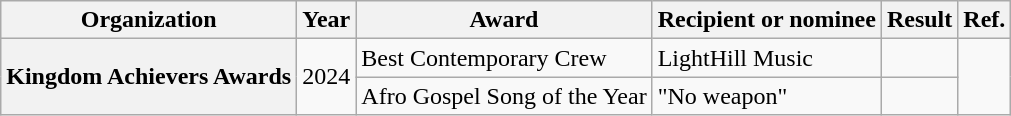<table class="wikitable sortable plainrowheaders">
<tr>
<th>Organization</th>
<th>Year</th>
<th>Award</th>
<th>Recipient or nominee</th>
<th>Result</th>
<th>Ref.</th>
</tr>
<tr>
<th rowspan="2" scope="row">Kingdom Achievers Awards</th>
<td rowspan="2">2024</td>
<td>Best Contemporary Crew</td>
<td>LightHill Music</td>
<td></td>
<td rowspan="2" style="text-align:center;"></td>
</tr>
<tr>
<td>Afro Gospel Song of the Year</td>
<td>"No weapon" </td>
<td></td>
</tr>
</table>
